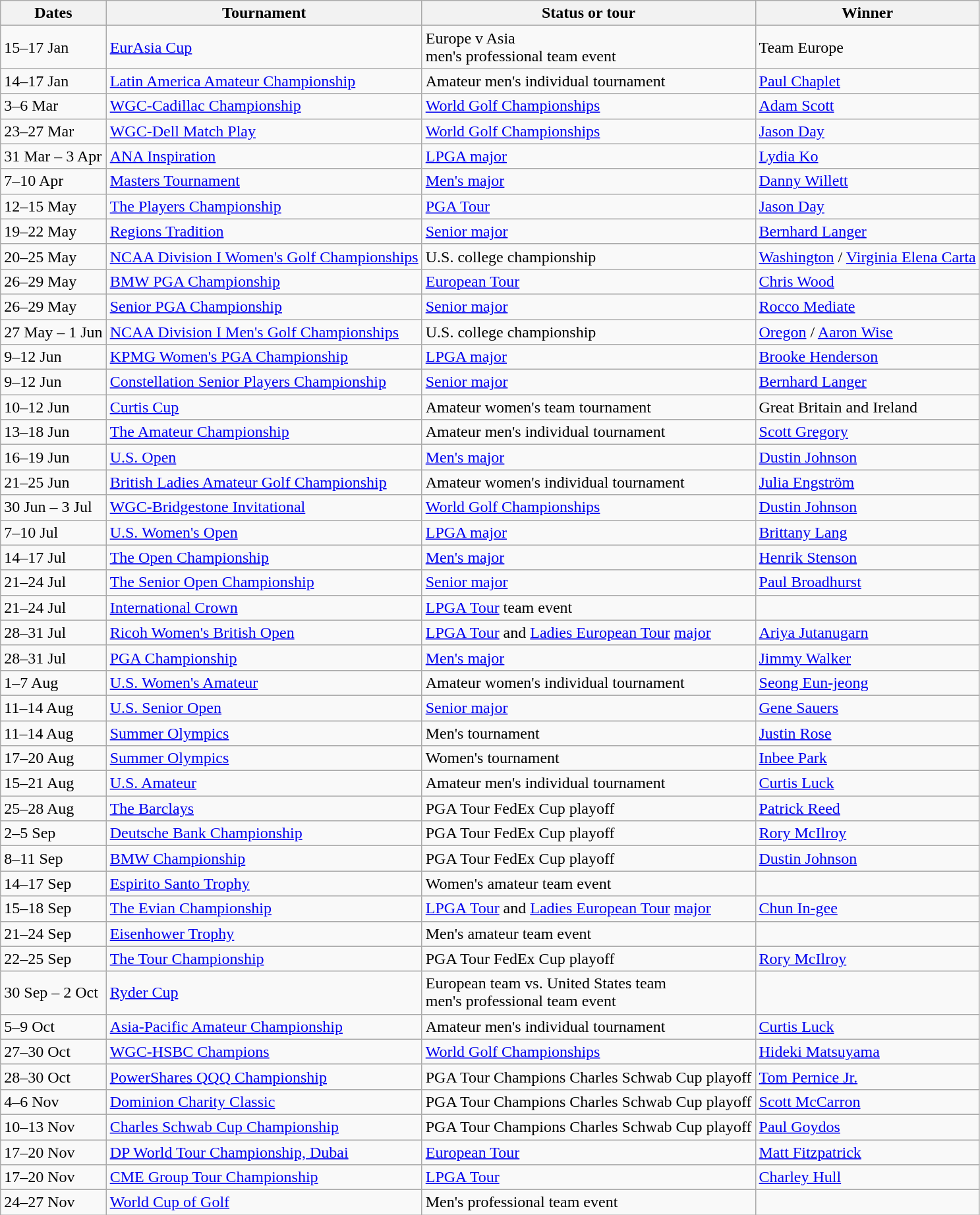<table class="wikitable">
<tr>
<th>Dates</th>
<th>Tournament</th>
<th>Status or tour</th>
<th>Winner</th>
</tr>
<tr>
<td>15–17 Jan</td>
<td><a href='#'>EurAsia Cup</a></td>
<td>Europe v Asia<br>men's professional team event</td>
<td>Team Europe</td>
</tr>
<tr>
<td>14–17 Jan</td>
<td><a href='#'>Latin America Amateur Championship</a></td>
<td>Amateur men's individual tournament</td>
<td> <a href='#'>Paul Chaplet</a></td>
</tr>
<tr>
<td>3–6 Mar</td>
<td><a href='#'>WGC-Cadillac Championship</a></td>
<td><a href='#'>World Golf Championships</a></td>
<td> <a href='#'>Adam Scott</a></td>
</tr>
<tr>
<td>23–27 Mar</td>
<td><a href='#'>WGC-Dell Match Play</a></td>
<td><a href='#'>World Golf Championships</a></td>
<td> <a href='#'>Jason Day</a></td>
</tr>
<tr>
<td>31 Mar – 3 Apr</td>
<td><a href='#'>ANA Inspiration</a></td>
<td><a href='#'>LPGA major</a></td>
<td> <a href='#'>Lydia Ko</a></td>
</tr>
<tr>
<td>7–10 Apr</td>
<td><a href='#'>Masters Tournament</a></td>
<td><a href='#'>Men's major</a></td>
<td> <a href='#'>Danny Willett</a></td>
</tr>
<tr>
<td>12–15 May</td>
<td><a href='#'>The Players Championship</a></td>
<td><a href='#'>PGA Tour</a></td>
<td> <a href='#'>Jason Day</a></td>
</tr>
<tr>
<td>19–22 May</td>
<td><a href='#'>Regions Tradition</a></td>
<td><a href='#'>Senior major</a></td>
<td> <a href='#'>Bernhard Langer</a></td>
</tr>
<tr>
<td>20–25 May</td>
<td><a href='#'>NCAA Division I Women's Golf Championships</a></td>
<td>U.S. college championship</td>
<td><a href='#'>Washington</a> / <a href='#'>Virginia Elena Carta</a></td>
</tr>
<tr>
<td>26–29 May</td>
<td><a href='#'>BMW PGA Championship</a></td>
<td><a href='#'>European Tour</a></td>
<td> <a href='#'>Chris Wood</a></td>
</tr>
<tr>
<td>26–29 May</td>
<td><a href='#'>Senior PGA Championship</a></td>
<td><a href='#'>Senior major</a></td>
<td> <a href='#'>Rocco Mediate</a></td>
</tr>
<tr>
<td>27 May – 1 Jun</td>
<td><a href='#'>NCAA Division I Men's Golf Championships</a></td>
<td>U.S. college championship</td>
<td><a href='#'>Oregon</a> / <a href='#'>Aaron Wise</a></td>
</tr>
<tr>
<td>9–12 Jun</td>
<td><a href='#'>KPMG Women's PGA Championship</a></td>
<td><a href='#'>LPGA major</a></td>
<td> <a href='#'>Brooke Henderson</a></td>
</tr>
<tr>
<td>9–12 Jun</td>
<td><a href='#'>Constellation Senior Players Championship</a></td>
<td><a href='#'>Senior major</a></td>
<td> <a href='#'>Bernhard Langer</a></td>
</tr>
<tr>
<td>10–12 Jun</td>
<td><a href='#'>Curtis Cup</a></td>
<td>Amateur women's team tournament</td>
<td>Great Britain and Ireland</td>
</tr>
<tr>
<td>13–18 Jun</td>
<td><a href='#'>The Amateur Championship</a></td>
<td>Amateur men's individual tournament</td>
<td> <a href='#'>Scott Gregory</a></td>
</tr>
<tr>
<td>16–19 Jun</td>
<td><a href='#'>U.S. Open</a></td>
<td><a href='#'>Men's major</a></td>
<td> <a href='#'>Dustin Johnson</a></td>
</tr>
<tr>
<td>21–25 Jun</td>
<td><a href='#'>British Ladies Amateur Golf Championship</a></td>
<td>Amateur women's individual tournament</td>
<td> <a href='#'>Julia Engström</a></td>
</tr>
<tr>
<td>30 Jun – 3 Jul</td>
<td><a href='#'>WGC-Bridgestone Invitational</a></td>
<td><a href='#'>World Golf Championships</a></td>
<td> <a href='#'>Dustin Johnson</a></td>
</tr>
<tr>
<td>7–10 Jul</td>
<td><a href='#'>U.S. Women's Open</a></td>
<td><a href='#'>LPGA major</a></td>
<td> <a href='#'>Brittany Lang</a></td>
</tr>
<tr>
<td>14–17 Jul</td>
<td><a href='#'>The Open Championship</a></td>
<td><a href='#'>Men's major</a></td>
<td> <a href='#'>Henrik Stenson</a></td>
</tr>
<tr>
<td>21–24 Jul</td>
<td><a href='#'>The Senior Open Championship</a></td>
<td><a href='#'>Senior major</a></td>
<td> <a href='#'>Paul Broadhurst</a></td>
</tr>
<tr>
<td>21–24 Jul</td>
<td><a href='#'>International Crown</a></td>
<td><a href='#'>LPGA Tour</a> team event</td>
<td></td>
</tr>
<tr>
<td>28–31 Jul</td>
<td><a href='#'>Ricoh Women's British Open</a></td>
<td><a href='#'>LPGA Tour</a> and <a href='#'>Ladies European Tour</a> <a href='#'>major</a></td>
<td> <a href='#'>Ariya Jutanugarn</a></td>
</tr>
<tr>
<td>28–31 Jul</td>
<td><a href='#'>PGA Championship</a></td>
<td><a href='#'>Men's major</a></td>
<td> <a href='#'>Jimmy Walker</a></td>
</tr>
<tr>
<td>1–7 Aug</td>
<td><a href='#'>U.S. Women's Amateur</a></td>
<td>Amateur women's individual tournament</td>
<td> <a href='#'>Seong Eun-jeong</a></td>
</tr>
<tr>
<td>11–14 Aug</td>
<td><a href='#'>U.S. Senior Open</a></td>
<td><a href='#'>Senior major</a></td>
<td> <a href='#'>Gene Sauers</a></td>
</tr>
<tr>
<td>11–14 Aug</td>
<td><a href='#'>Summer Olympics</a></td>
<td>Men's tournament</td>
<td> <a href='#'>Justin Rose</a></td>
</tr>
<tr>
<td>17–20 Aug</td>
<td><a href='#'>Summer Olympics</a></td>
<td>Women's tournament</td>
<td> <a href='#'>Inbee Park</a></td>
</tr>
<tr>
<td>15–21 Aug</td>
<td><a href='#'>U.S. Amateur</a></td>
<td>Amateur men's individual tournament</td>
<td> <a href='#'>Curtis Luck</a></td>
</tr>
<tr>
<td>25–28 Aug</td>
<td><a href='#'>The Barclays</a></td>
<td>PGA Tour FedEx Cup playoff</td>
<td> <a href='#'>Patrick Reed</a></td>
</tr>
<tr>
<td>2–5 Sep</td>
<td><a href='#'>Deutsche Bank Championship</a></td>
<td>PGA Tour FedEx Cup playoff</td>
<td> <a href='#'>Rory McIlroy</a></td>
</tr>
<tr>
<td>8–11 Sep</td>
<td><a href='#'>BMW Championship</a></td>
<td>PGA Tour FedEx Cup playoff</td>
<td> <a href='#'>Dustin Johnson</a></td>
</tr>
<tr>
<td>14–17 Sep</td>
<td><a href='#'>Espirito Santo Trophy</a></td>
<td>Women's amateur team event</td>
<td></td>
</tr>
<tr>
<td>15–18 Sep</td>
<td><a href='#'>The Evian Championship</a></td>
<td><a href='#'>LPGA Tour</a> and <a href='#'>Ladies European Tour</a> <a href='#'>major</a></td>
<td> <a href='#'>Chun In-gee</a></td>
</tr>
<tr>
<td>21–24 Sep</td>
<td><a href='#'>Eisenhower Trophy</a></td>
<td>Men's amateur team event</td>
<td></td>
</tr>
<tr>
<td>22–25 Sep</td>
<td><a href='#'>The Tour Championship</a></td>
<td>PGA Tour FedEx Cup playoff</td>
<td> <a href='#'>Rory McIlroy</a></td>
</tr>
<tr>
<td>30 Sep – 2 Oct</td>
<td><a href='#'>Ryder Cup</a></td>
<td>European team vs. United States team<br>men's professional team event</td>
<td></td>
</tr>
<tr>
<td>5–9 Oct</td>
<td><a href='#'>Asia-Pacific Amateur Championship</a></td>
<td>Amateur men's individual tournament</td>
<td> <a href='#'>Curtis Luck</a></td>
</tr>
<tr>
<td>27–30 Oct</td>
<td><a href='#'>WGC-HSBC Champions</a></td>
<td><a href='#'>World Golf Championships</a></td>
<td> <a href='#'>Hideki Matsuyama</a></td>
</tr>
<tr>
<td>28–30 Oct</td>
<td><a href='#'>PowerShares QQQ Championship</a></td>
<td>PGA Tour Champions Charles Schwab Cup playoff</td>
<td> <a href='#'>Tom Pernice Jr.</a></td>
</tr>
<tr>
<td>4–6 Nov</td>
<td><a href='#'>Dominion Charity Classic</a></td>
<td>PGA Tour Champions Charles Schwab Cup playoff</td>
<td> <a href='#'>Scott McCarron</a></td>
</tr>
<tr>
<td>10–13 Nov</td>
<td><a href='#'>Charles Schwab Cup Championship</a></td>
<td>PGA Tour Champions Charles Schwab Cup playoff</td>
<td> <a href='#'>Paul Goydos</a></td>
</tr>
<tr>
<td>17–20 Nov</td>
<td><a href='#'>DP World Tour Championship, Dubai</a></td>
<td><a href='#'>European Tour</a></td>
<td> <a href='#'>Matt Fitzpatrick</a></td>
</tr>
<tr>
<td>17–20 Nov</td>
<td><a href='#'>CME Group Tour Championship</a></td>
<td><a href='#'>LPGA Tour</a></td>
<td> <a href='#'>Charley Hull</a></td>
</tr>
<tr>
<td>24–27 Nov</td>
<td><a href='#'>World Cup of Golf</a></td>
<td>Men's professional team event</td>
<td></td>
</tr>
</table>
